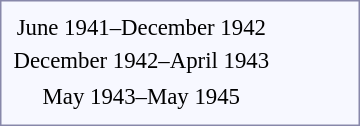<table style="border:1px solid #8888aa; color:inherit; background-color:#f7f8ff; padding:5px; font-size:95%; margin: 0px 12px 12px 0px;">
<tr style="text-align:center;">
<td rowspan=2>June 1941–December 1942</td>
<td colspan=8 rowspan=2></td>
<td colspan=2></td>
<td colspan=4 rowspan=2></td>
<td colspan=2></td>
<td colspan=2 rowspan=2></td>
<td colspan=4></td>
<td colspan=2></td>
</tr>
<tr style="text-align:center;">
<td colspan=2></td>
<td colspan=2></td>
<td colspan=4></td>
<td colspan=2></td>
</tr>
<tr style="text-align:center;">
<td rowspan=2>December 1942–April 1943</td>
<td colspan=2 rowspan=2></td>
<td colspan=2></td>
<td colspan=2></td>
<td colspan=2></td>
<td colspan=2></td>
<td colspan=2></td>
<td colspan=2></td>
<td colspan=1></td>
<td colspan=1></td>
<td colspan=2></td>
<td colspan=2></td>
<td colspan=2></td>
<td colspan=2></td>
</tr>
<tr style="text-align:center;">
<td colspan=2></td>
<td colspan=2></td>
<td colspan=2></td>
<td colspan=2></td>
<td colspan=2></td>
<td colspan=2></td>
<td colspan=1></td>
<td colspan=1></td>
<td colspan=2></td>
<td colspan=2></td>
<td colspan=2></td>
<td colspan=2></td>
</tr>
<tr style="text-align:center;">
<td rowspan=2>May 1943–May 1945</td>
<td colspan=2></td>
<td colspan=2 rowspan=2></td>
<td colspan=2></td>
<td colspan=2></td>
<td colspan=2></td>
<td colspan=2></td>
<td colspan=2></td>
<td colspan=2></td>
<td colspan=2></td>
<td colspan=2></td>
<td colspan=2></td>
<td colspan=2></td>
</tr>
<tr style="text-align:center;">
<td colspan=2></td>
<td colspan=2></td>
<td colspan=2></td>
<td colspan=2></td>
<td colspan=2></td>
<td colspan=2></td>
<td colspan=2></td>
<td colspan=2></td>
<td colspan=2></td>
<td colspan=2></td>
<td colspan=2><br></td>
</tr>
</table>
